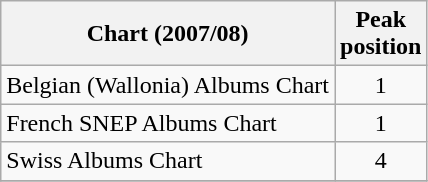<table class="wikitable sortable">
<tr>
<th>Chart (2007/08)</th>
<th>Peak<br>position</th>
</tr>
<tr>
<td>Belgian (Wallonia) Albums Chart</td>
<td align="center">1</td>
</tr>
<tr>
<td>French SNEP Albums Chart</td>
<td align="center">1</td>
</tr>
<tr>
<td>Swiss Albums Chart</td>
<td align="center">4</td>
</tr>
<tr>
</tr>
</table>
